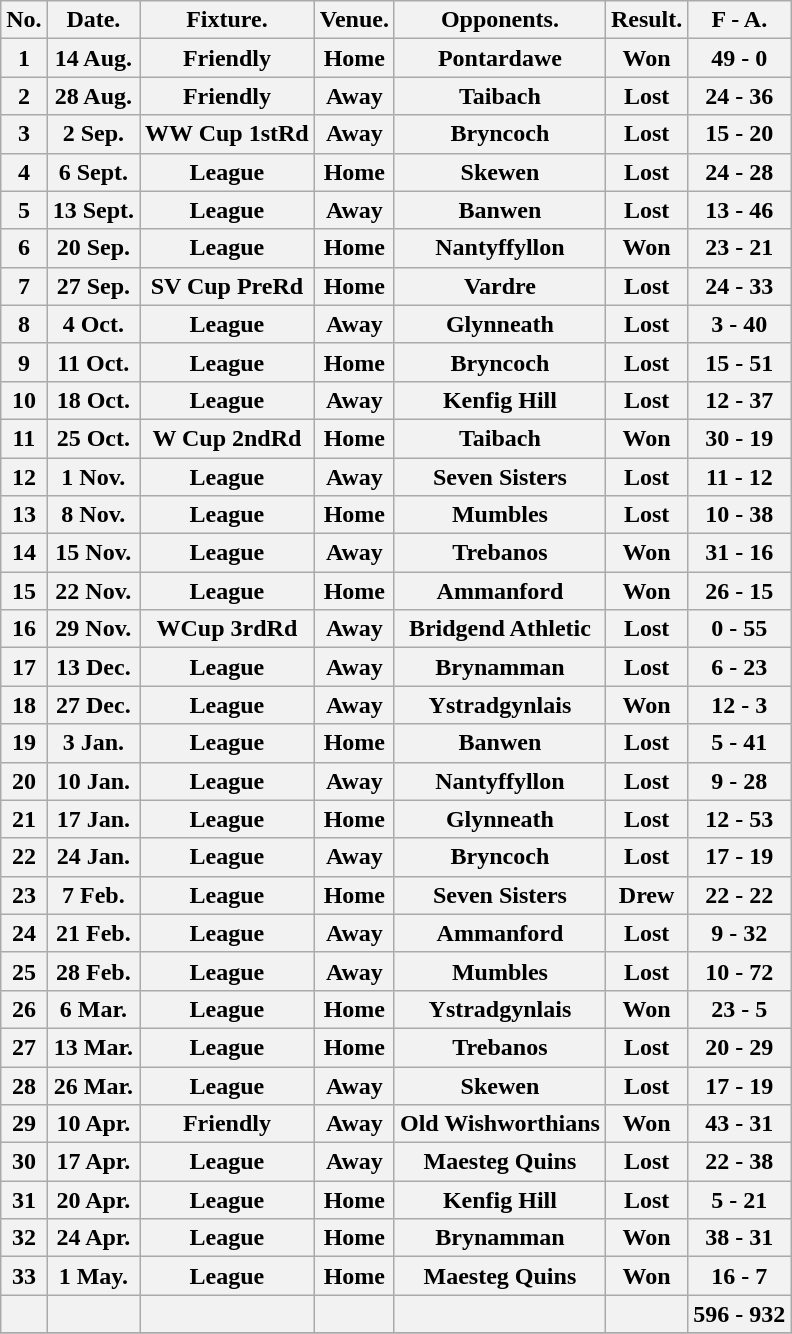<table class="wikitable">
<tr>
<th>No.</th>
<th>Date.</th>
<th>Fixture.</th>
<th>Venue.</th>
<th>Opponents.</th>
<th>Result.</th>
<th>F - A.</th>
</tr>
<tr>
<th>1</th>
<th>14 Aug.</th>
<th>Friendly</th>
<th>Home</th>
<th>Pontardawe</th>
<th>Won</th>
<th>49 - 0</th>
</tr>
<tr>
<th>2</th>
<th>28 Aug.</th>
<th>Friendly</th>
<th>Away</th>
<th>Taibach</th>
<th>Lost</th>
<th>24 - 36</th>
</tr>
<tr>
<th>3</th>
<th>2 Sep.</th>
<th>WW Cup 1stRd</th>
<th>Away</th>
<th>Bryncoch</th>
<th>Lost</th>
<th>15 - 20</th>
</tr>
<tr>
<th>4</th>
<th>6 Sept.</th>
<th>League</th>
<th>Home</th>
<th>Skewen</th>
<th>Lost</th>
<th>24 - 28</th>
</tr>
<tr>
<th>5</th>
<th>13 Sept.</th>
<th>League</th>
<th>Away</th>
<th>Banwen</th>
<th>Lost</th>
<th>13 - 46</th>
</tr>
<tr>
<th>6</th>
<th>20 Sep.</th>
<th>League</th>
<th>Home</th>
<th>Nantyffyllon</th>
<th>Won</th>
<th>23 - 21</th>
</tr>
<tr>
<th>7</th>
<th>27 Sep.</th>
<th>SV Cup PreRd</th>
<th>Home</th>
<th>Vardre</th>
<th>Lost</th>
<th>24 - 33</th>
</tr>
<tr>
<th>8</th>
<th>4 Oct.</th>
<th>League</th>
<th>Away</th>
<th>Glynneath</th>
<th>Lost</th>
<th>3 - 40</th>
</tr>
<tr>
<th>9</th>
<th>11 Oct.</th>
<th>League</th>
<th>Home</th>
<th>Bryncoch</th>
<th>Lost</th>
<th>15 - 51</th>
</tr>
<tr>
<th>10</th>
<th>18 Oct.</th>
<th>League</th>
<th>Away</th>
<th>Kenfig Hill</th>
<th>Lost</th>
<th>12 - 37</th>
</tr>
<tr>
<th>11</th>
<th>25 Oct.</th>
<th>W Cup 2ndRd</th>
<th>Home</th>
<th>Taibach</th>
<th>Won</th>
<th>30 - 19</th>
</tr>
<tr>
<th>12</th>
<th>1 Nov.</th>
<th>League</th>
<th>Away</th>
<th>Seven Sisters</th>
<th>Lost</th>
<th>11 - 12</th>
</tr>
<tr>
<th>13</th>
<th>8 Nov.</th>
<th>League</th>
<th>Home</th>
<th>Mumbles</th>
<th>Lost</th>
<th>10 - 38</th>
</tr>
<tr>
<th>14</th>
<th>15 Nov.</th>
<th>League</th>
<th>Away</th>
<th>Trebanos</th>
<th>Won</th>
<th>31 - 16</th>
</tr>
<tr>
<th>15</th>
<th>22 Nov.</th>
<th>League</th>
<th>Home</th>
<th>Ammanford</th>
<th>Won</th>
<th>26 - 15</th>
</tr>
<tr>
<th>16</th>
<th>29 Nov.</th>
<th>WCup 3rdRd</th>
<th>Away</th>
<th>Bridgend Athletic</th>
<th>Lost</th>
<th>0 - 55</th>
</tr>
<tr>
<th>17</th>
<th>13 Dec.</th>
<th>League</th>
<th>Away</th>
<th>Brynamman</th>
<th>Lost</th>
<th>6 - 23</th>
</tr>
<tr>
<th>18</th>
<th>27 Dec.</th>
<th>League</th>
<th>Away</th>
<th>Ystradgynlais</th>
<th>Won</th>
<th>12 - 3</th>
</tr>
<tr>
<th>19</th>
<th>3 Jan.</th>
<th>League</th>
<th>Home</th>
<th>Banwen</th>
<th>Lost</th>
<th>5 - 41</th>
</tr>
<tr>
<th>20</th>
<th>10 Jan.</th>
<th>League</th>
<th>Away</th>
<th>Nantyffyllon</th>
<th>Lost</th>
<th>9 - 28</th>
</tr>
<tr>
<th>21</th>
<th>17 Jan.</th>
<th>League</th>
<th>Home</th>
<th>Glynneath</th>
<th>Lost</th>
<th>12 - 53</th>
</tr>
<tr>
<th>22</th>
<th>24 Jan.</th>
<th>League</th>
<th>Away</th>
<th>Bryncoch</th>
<th>Lost</th>
<th>17 - 19</th>
</tr>
<tr>
<th>23</th>
<th>7 Feb.</th>
<th>League</th>
<th>Home</th>
<th>Seven Sisters</th>
<th>Drew</th>
<th>22 - 22</th>
</tr>
<tr>
<th>24</th>
<th>21 Feb.</th>
<th>League</th>
<th>Away</th>
<th>Ammanford</th>
<th>Lost</th>
<th>9 - 32</th>
</tr>
<tr>
<th>25</th>
<th>28 Feb.</th>
<th>League</th>
<th>Away</th>
<th>Mumbles</th>
<th>Lost</th>
<th>10 - 72</th>
</tr>
<tr>
<th>26</th>
<th>6 Mar.</th>
<th>League</th>
<th>Home</th>
<th>Ystradgynlais</th>
<th>Won</th>
<th>23 - 5</th>
</tr>
<tr>
<th>27</th>
<th>13 Mar.</th>
<th>League</th>
<th>Home</th>
<th>Trebanos</th>
<th>Lost</th>
<th>20 - 29</th>
</tr>
<tr>
<th>28</th>
<th>26 Mar.</th>
<th>League</th>
<th>Away</th>
<th>Skewen</th>
<th>Lost</th>
<th>17 - 19</th>
</tr>
<tr>
<th>29</th>
<th>10 Apr.</th>
<th>Friendly</th>
<th>Away</th>
<th>Old Wishworthians</th>
<th>Won</th>
<th>43 - 31</th>
</tr>
<tr>
<th>30</th>
<th>17 Apr.</th>
<th>League</th>
<th>Away</th>
<th>Maesteg Quins</th>
<th>Lost</th>
<th>22 - 38</th>
</tr>
<tr>
<th>31</th>
<th>20 Apr.</th>
<th>League</th>
<th>Home</th>
<th>Kenfig Hill</th>
<th>Lost</th>
<th>5 - 21</th>
</tr>
<tr>
<th>32</th>
<th>24 Apr.</th>
<th>League</th>
<th>Home</th>
<th>Brynamman</th>
<th>Won</th>
<th>38 - 31</th>
</tr>
<tr>
<th>33</th>
<th>1 May.</th>
<th>League</th>
<th>Home</th>
<th>Maesteg Quins</th>
<th>Won</th>
<th>16 - 7</th>
</tr>
<tr>
<th></th>
<th></th>
<th></th>
<th></th>
<th></th>
<th></th>
<th>596 - 932</th>
</tr>
<tr>
</tr>
</table>
